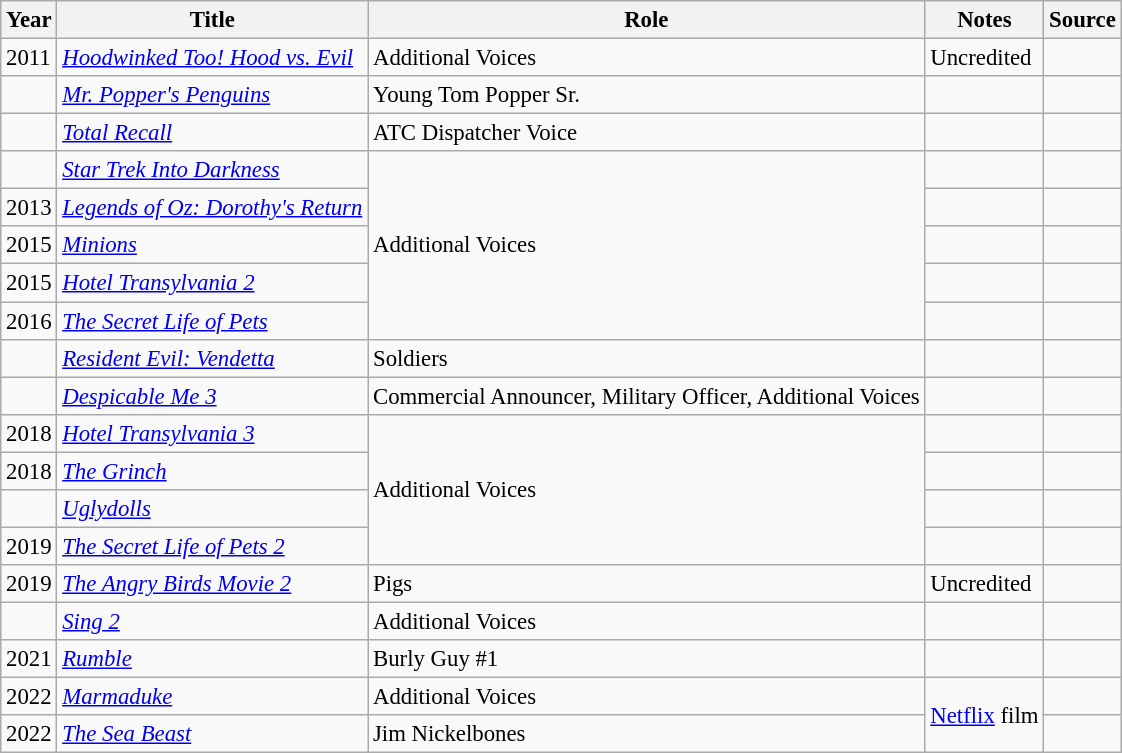<table class="wikitable sortable plainrowheaders" style="width=95%; font-size: 95%;">
<tr>
<th>Year </th>
<th>Title</th>
<th>Role</th>
<th class="unsortable">Notes </th>
<th class="unsortable">Source</th>
</tr>
<tr>
<td>2011</td>
<td><em><a href='#'>Hoodwinked Too! Hood vs. Evil</a></em></td>
<td>Additional Voices</td>
<td>Uncredited</td>
<td></td>
</tr>
<tr>
<td></td>
<td><em><a href='#'>Mr. Popper's Penguins</a></em></td>
<td>Young Tom Popper Sr.</td>
<td></td>
<td></td>
</tr>
<tr>
<td></td>
<td><em><a href='#'>Total Recall</a></em></td>
<td>ATC Dispatcher Voice</td>
<td></td>
<td></td>
</tr>
<tr>
<td></td>
<td><em><a href='#'>Star Trek Into Darkness</a></em></td>
<td rowspan="5">Additional Voices</td>
<td></td>
<td></td>
</tr>
<tr>
<td>2013</td>
<td><em><a href='#'>Legends of Oz: Dorothy's Return</a></em></td>
<td></td>
<td></td>
</tr>
<tr>
<td>2015</td>
<td><em><a href='#'>Minions</a></em></td>
<td></td>
<td></td>
</tr>
<tr>
<td>2015</td>
<td><em><a href='#'>Hotel Transylvania 2</a></em></td>
<td></td>
<td></td>
</tr>
<tr>
<td>2016</td>
<td><em><a href='#'>The Secret Life of Pets</a></em></td>
<td></td>
<td></td>
</tr>
<tr>
<td></td>
<td><em><a href='#'>Resident Evil: Vendetta</a></em></td>
<td>Soldiers</td>
<td></td>
<td></td>
</tr>
<tr>
<td></td>
<td><em><a href='#'>Despicable Me 3</a></em></td>
<td>Commercial Announcer, Military Officer, Additional Voices</td>
<td></td>
<td></td>
</tr>
<tr>
<td>2018</td>
<td><em><a href='#'>Hotel Transylvania 3</a></em></td>
<td rowspan="4">Additional Voices</td>
<td></td>
<td></td>
</tr>
<tr>
<td>2018</td>
<td><em><a href='#'>The Grinch</a></em></td>
<td></td>
<td></td>
</tr>
<tr>
<td></td>
<td><em><a href='#'>Uglydolls</a></em></td>
<td></td>
<td></td>
</tr>
<tr>
<td>2019</td>
<td><em><a href='#'>The Secret Life of Pets 2</a></em></td>
<td></td>
<td></td>
</tr>
<tr>
<td>2019</td>
<td><em><a href='#'>The Angry Birds Movie 2</a></em></td>
<td>Pigs</td>
<td>Uncredited</td>
<td></td>
</tr>
<tr>
<td></td>
<td><em><a href='#'>Sing 2</a></em></td>
<td>Additional Voices</td>
<td></td>
<td></td>
</tr>
<tr>
<td>2021</td>
<td><em><a href='#'>Rumble</a></em></td>
<td>Burly Guy #1</td>
<td></td>
<td></td>
</tr>
<tr>
<td>2022</td>
<td><em><a href='#'>Marmaduke</a></em></td>
<td>Additional Voices</td>
<td rowspan="2"><a href='#'>Netflix</a> film</td>
<td></td>
</tr>
<tr>
<td>2022</td>
<td><em><a href='#'>The Sea Beast</a></em></td>
<td>Jim Nickelbones</td>
<td></td>
</tr>
</table>
